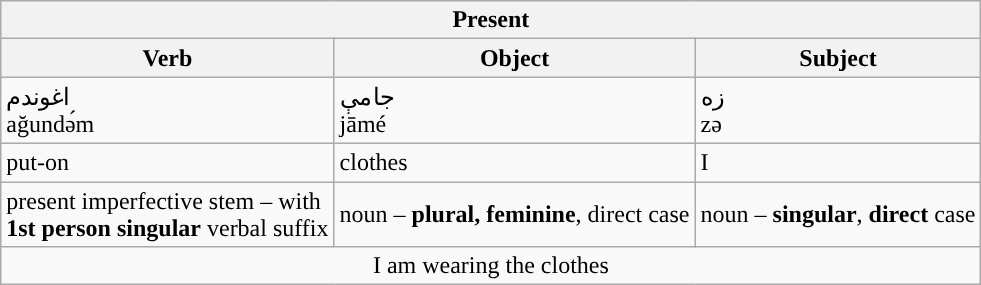<table class="wikitable">
<tr>
<th colspan="3">Present</th>
</tr>
<tr>
<th>Verb</th>
<th>Object</th>
<th>Subject</th>
</tr>
<tr>
<td>اغوندم<br>ağundә́m</td>
<td>جامې<br>jāmé</td>
<td>زه<br>zә</td>
</tr>
<tr>
<td>put-on</td>
<td>clothes</td>
<td>I</td>
</tr>
<tr>
<td>present imperfective stem – with<br><strong>1st person singular</strong> verbal suffix</td>
<td>noun – <strong>plural, feminine</strong>, direct case</td>
<td>noun – <strong>singular</strong>, <strong>direct</strong> case</td>
</tr>
<tr>
<td colspan="3" style="text-align:center;">I am wearing the clothes</td>
</tr>
</table>
